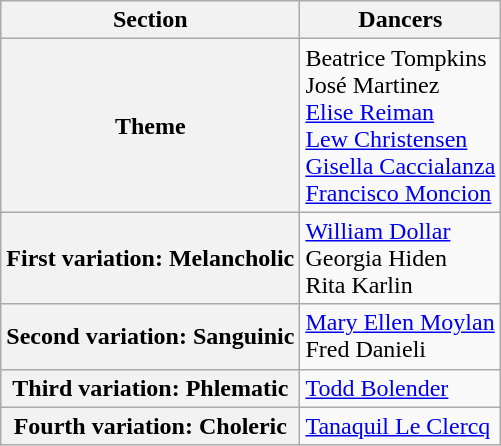<table class="wikitable">
<tr>
<th>Section</th>
<th>Dancers</th>
</tr>
<tr>
<th>Theme</th>
<td>Beatrice Tompkins<br>José Martinez<br><a href='#'>Elise Reiman</a><br><a href='#'>Lew Christensen</a><br><a href='#'>Gisella Caccialanza</a><br><a href='#'>Francisco Moncion</a></td>
</tr>
<tr>
<th>First variation: Melancholic</th>
<td><a href='#'>William Dollar</a><br>Georgia Hiden<br>Rita Karlin</td>
</tr>
<tr>
<th>Second variation: Sanguinic</th>
<td><a href='#'>Mary Ellen Moylan</a><br>Fred Danieli</td>
</tr>
<tr>
<th>Third  variation: Phlematic</th>
<td><a href='#'>Todd Bolender</a></td>
</tr>
<tr>
<th>Fourth variation: Choleric</th>
<td><a href='#'>Tanaquil Le Clercq</a></td>
</tr>
</table>
